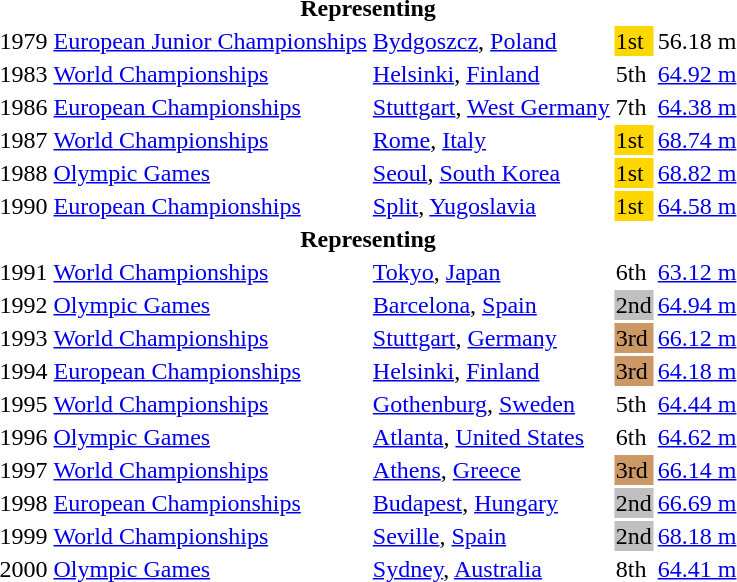<table>
<tr>
<th colspan=5>Representing </th>
</tr>
<tr>
<td>1979</td>
<td><a href='#'>European Junior Championships</a></td>
<td><a href='#'>Bydgoszcz</a>, <a href='#'>Poland</a></td>
<td bgcolor=gold>1st</td>
<td>56.18 m</td>
</tr>
<tr>
<td>1983</td>
<td><a href='#'>World Championships</a></td>
<td><a href='#'>Helsinki</a>, <a href='#'>Finland</a></td>
<td>5th</td>
<td><a href='#'>64.92 m</a></td>
</tr>
<tr>
<td>1986</td>
<td><a href='#'>European Championships</a></td>
<td><a href='#'>Stuttgart</a>, <a href='#'>West Germany</a></td>
<td>7th</td>
<td><a href='#'>64.38 m</a></td>
</tr>
<tr>
<td>1987</td>
<td><a href='#'>World Championships</a></td>
<td><a href='#'>Rome</a>, <a href='#'>Italy</a></td>
<td bgcolor=gold>1st</td>
<td><a href='#'>68.74 m</a></td>
</tr>
<tr>
<td>1988</td>
<td><a href='#'>Olympic Games</a></td>
<td><a href='#'>Seoul</a>, <a href='#'>South Korea</a></td>
<td bgcolor=gold>1st</td>
<td><a href='#'>68.82 m</a></td>
</tr>
<tr>
<td>1990</td>
<td><a href='#'>European Championships</a></td>
<td><a href='#'>Split</a>, <a href='#'>Yugoslavia</a></td>
<td bgcolor=gold>1st</td>
<td><a href='#'>64.58 m</a></td>
</tr>
<tr>
<th colspan=5>Representing </th>
</tr>
<tr>
<td>1991</td>
<td><a href='#'>World Championships</a></td>
<td><a href='#'>Tokyo</a>, <a href='#'>Japan</a></td>
<td>6th</td>
<td><a href='#'>63.12 m</a></td>
</tr>
<tr>
<td>1992</td>
<td><a href='#'>Olympic Games</a></td>
<td><a href='#'>Barcelona</a>, <a href='#'>Spain</a></td>
<td bgcolor=silver>2nd</td>
<td><a href='#'>64.94 m</a></td>
</tr>
<tr>
<td>1993</td>
<td><a href='#'>World Championships</a></td>
<td><a href='#'>Stuttgart</a>, <a href='#'>Germany</a></td>
<td bgcolor=cc9966>3rd</td>
<td><a href='#'>66.12 m</a></td>
</tr>
<tr>
<td>1994</td>
<td><a href='#'>European Championships</a></td>
<td><a href='#'>Helsinki</a>, <a href='#'>Finland</a></td>
<td bgcolor=cc9966>3rd</td>
<td><a href='#'>64.18 m</a></td>
</tr>
<tr>
<td>1995</td>
<td><a href='#'>World Championships</a></td>
<td><a href='#'>Gothenburg</a>, <a href='#'>Sweden</a></td>
<td>5th</td>
<td><a href='#'>64.44 m</a></td>
</tr>
<tr>
<td>1996</td>
<td><a href='#'>Olympic Games</a></td>
<td><a href='#'>Atlanta</a>, <a href='#'>United States</a></td>
<td>6th</td>
<td><a href='#'>64.62 m</a></td>
</tr>
<tr>
<td>1997</td>
<td><a href='#'>World Championships</a></td>
<td><a href='#'>Athens</a>, <a href='#'>Greece</a></td>
<td bgcolor=cc9966>3rd</td>
<td><a href='#'>66.14 m</a></td>
</tr>
<tr>
<td>1998</td>
<td><a href='#'>European Championships</a></td>
<td><a href='#'>Budapest</a>, <a href='#'>Hungary</a></td>
<td bgcolor=silver>2nd</td>
<td><a href='#'>66.69 m</a></td>
</tr>
<tr>
<td>1999</td>
<td><a href='#'>World Championships</a></td>
<td><a href='#'>Seville</a>, <a href='#'>Spain</a></td>
<td bgcolor=silver>2nd</td>
<td><a href='#'>68.18 m</a></td>
</tr>
<tr>
<td>2000</td>
<td><a href='#'>Olympic Games</a></td>
<td><a href='#'>Sydney</a>, <a href='#'>Australia</a></td>
<td>8th</td>
<td><a href='#'>64.41 m</a></td>
</tr>
</table>
